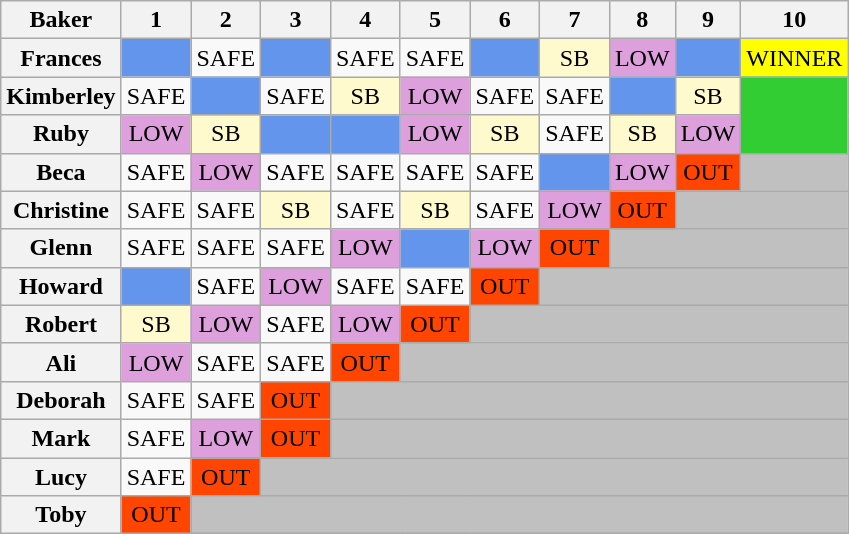<table class="wikitable" style="text-align:center">
<tr>
<th scope="col">Baker</th>
<th scope="col">1</th>
<th scope="col">2</th>
<th scope="col">3</th>
<th scope="col">4</th>
<th scope="col">5</th>
<th scope="col">6</th>
<th scope="col">7</th>
<th scope="col">8</th>
<th scope="col">9</th>
<th scope="col">10</th>
</tr>
<tr>
<th scope="row" align="left">Frances</th>
<td style="background:cornflowerblue;"></td>
<td>SAFE</td>
<td style="background:cornflowerblue;"></td>
<td>SAFE</td>
<td>SAFE</td>
<td style="background:cornflowerblue;"></td>
<td style="background:LemonChiffon;">SB</td>
<td style="background:Plum;">LOW</td>
<td style="background:cornflowerblue;"></td>
<td style="background:Yellow;">WINNER</td>
</tr>
<tr>
<th scope="row" align="left">Kimberley</th>
<td>SAFE</td>
<td style="background:cornflowerblue;"></td>
<td>SAFE</td>
<td style="background:LemonChiffon;">SB</td>
<td style="background:Plum;">LOW</td>
<td>SAFE</td>
<td>SAFE</td>
<td style="background:cornflowerblue;"></td>
<td style="background:LemonChiffon;">SB</td>
<td rowspan="2" style="background:LimeGreen;"></td>
</tr>
<tr>
<th scope="row" align="left">Ruby</th>
<td style="background:Plum;">LOW</td>
<td style="background:LemonChiffon;">SB</td>
<td style="background:cornflowerblue;"></td>
<td style="background:cornflowerblue;"></td>
<td style="background:Plum;">LOW</td>
<td style="background:LemonChiffon;">SB</td>
<td>SAFE</td>
<td style="background:LemonChiffon;">SB</td>
<td style="background:Plum;">LOW</td>
</tr>
<tr>
<th scope="row" align="left">Beca</th>
<td>SAFE</td>
<td style="background:Plum;">LOW</td>
<td>SAFE</td>
<td>SAFE</td>
<td>SAFE</td>
<td>SAFE</td>
<td style="background:cornflowerblue;"></td>
<td style="background:Plum;">LOW</td>
<td style="background:OrangeRed;">OUT</td>
<td style="background:Silver;"></td>
</tr>
<tr>
<th scope="row" align="left">Christine</th>
<td>SAFE</td>
<td>SAFE</td>
<td style="background:LemonChiffon;">SB</td>
<td>SAFE</td>
<td style="background:LemonChiffon;">SB</td>
<td>SAFE</td>
<td style="background:Plum;">LOW</td>
<td style="background:OrangeRed;">OUT</td>
<td colspan="2" style="background:Silver;"></td>
</tr>
<tr>
<th scope="row" align="left">Glenn</th>
<td>SAFE</td>
<td>SAFE</td>
<td>SAFE</td>
<td style="background:Plum;">LOW</td>
<td style="background:cornflowerblue;"></td>
<td style="background:Plum;">LOW</td>
<td style="background:OrangeRed;">OUT</td>
<td colspan="3" style="background:Silver;"></td>
</tr>
<tr>
<th scope="row" align="left">Howard</th>
<td style="background:cornflowerblue;"></td>
<td>SAFE</td>
<td style="background:Plum;">LOW</td>
<td>SAFE</td>
<td>SAFE</td>
<td style="background:OrangeRed;">OUT</td>
<td colspan="4" style="background:Silver;"></td>
</tr>
<tr>
<th scope="row" align="left">Robert</th>
<td style="background:LemonChiffon;">SB</td>
<td style="background:Plum;">LOW</td>
<td>SAFE</td>
<td style="background:Plum;">LOW</td>
<td style="background:OrangeRed;">OUT</td>
<td colspan="5" style="background:Silver;"></td>
</tr>
<tr>
<th scope="row" align="left">Ali</th>
<td style="background:Plum;">LOW</td>
<td>SAFE</td>
<td>SAFE</td>
<td style="background:OrangeRed;">OUT</td>
<td colspan="6" style="background:Silver;"></td>
</tr>
<tr>
<th scope="row" align="left">Deborah</th>
<td>SAFE</td>
<td>SAFE</td>
<td style="background:OrangeRed;">OUT</td>
<td colspan="7" style="background:Silver;"></td>
</tr>
<tr>
<th scope="row" align="left">Mark</th>
<td>SAFE</td>
<td style="background:Plum;">LOW</td>
<td style="background:OrangeRed;">OUT</td>
<td colspan="7" style="background:Silver;"></td>
</tr>
<tr>
<th scope="row" align="left">Lucy</th>
<td>SAFE</td>
<td style="background:OrangeRed;">OUT</td>
<td colspan="8" style="background:Silver;"></td>
</tr>
<tr>
<th scope="row" align="left">Toby</th>
<td style="background:OrangeRed;">OUT</td>
<td colspan="9" style="background:Silver;"></td>
</tr>
</table>
